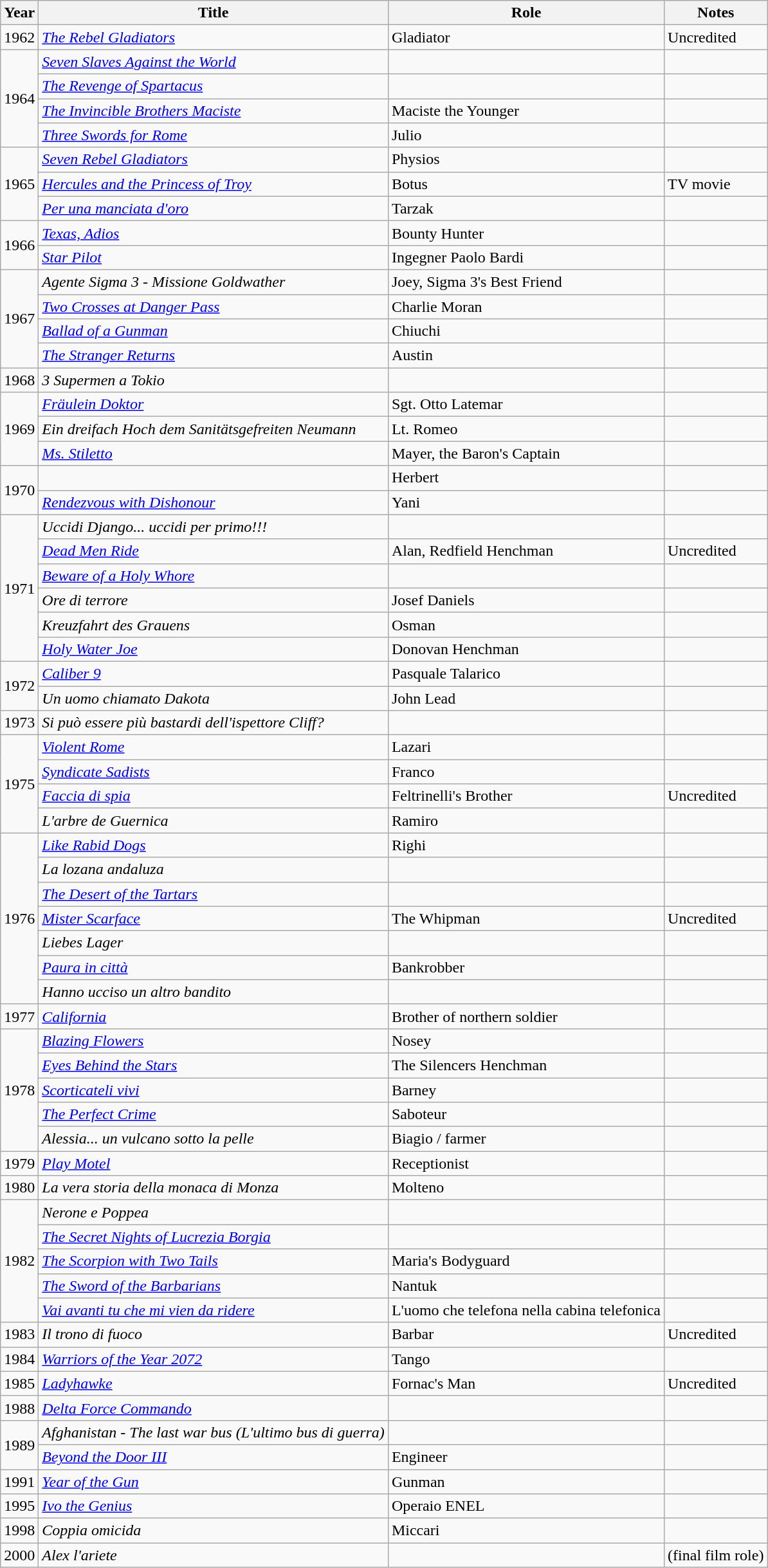<table class="wikitable sortable">
<tr>
<th>Year</th>
<th>Title</th>
<th>Role</th>
<th class="unsortable">Notes</th>
</tr>
<tr>
<td>1962</td>
<td><em><a href='#'>The Rebel Gladiators</a></em></td>
<td>Gladiator</td>
<td>Uncredited</td>
</tr>
<tr>
<td rowspan=4>1964</td>
<td><em><a href='#'>Seven Slaves Against the World</a></em></td>
<td></td>
<td></td>
</tr>
<tr>
<td><em><a href='#'>The Revenge of Spartacus</a></em></td>
<td></td>
<td></td>
</tr>
<tr>
<td><em><a href='#'>The Invincible Brothers Maciste</a></em></td>
<td>Maciste the Younger</td>
<td></td>
</tr>
<tr>
<td><em><a href='#'>Three Swords for Rome</a></em></td>
<td>Julio</td>
<td></td>
</tr>
<tr>
<td rowspan=3>1965</td>
<td><em><a href='#'>Seven Rebel Gladiators</a></em></td>
<td>Physios</td>
<td></td>
</tr>
<tr>
<td><em><a href='#'>Hercules and the Princess of Troy</a></em></td>
<td>Botus</td>
<td>TV movie</td>
</tr>
<tr>
<td><em><a href='#'>Per una manciata d'oro</a></em></td>
<td>Tarzak</td>
<td></td>
</tr>
<tr>
<td rowspan=2>1966</td>
<td><em><a href='#'>Texas, Adios</a></em></td>
<td>Bounty Hunter</td>
<td></td>
</tr>
<tr>
<td><em><a href='#'>Star Pilot</a></em></td>
<td>Ingegner Paolo Bardi</td>
<td></td>
</tr>
<tr>
<td rowspan=4>1967</td>
<td><em>Agente Sigma 3 - Missione Goldwather</em></td>
<td>Joey, Sigma 3's Best Friend</td>
<td></td>
</tr>
<tr>
<td><em><a href='#'>Two Crosses at Danger Pass</a></em></td>
<td>Charlie Moran</td>
<td></td>
</tr>
<tr>
<td><em><a href='#'>Ballad of a Gunman</a></em></td>
<td>Chiuchi</td>
<td></td>
</tr>
<tr>
<td><em><a href='#'>The Stranger Returns</a></em></td>
<td>Austin</td>
<td></td>
</tr>
<tr>
<td>1968</td>
<td><em>3 Supermen a Tokio</em></td>
<td></td>
<td></td>
</tr>
<tr>
<td rowspan=3>1969</td>
<td><em><a href='#'>Fräulein Doktor</a></em></td>
<td>Sgt. Otto Latemar</td>
<td></td>
</tr>
<tr>
<td><em>Ein dreifach Hoch dem Sanitätsgefreiten Neumann</em></td>
<td>Lt. Romeo</td>
<td></td>
</tr>
<tr>
<td><em><a href='#'>Ms. Stiletto</a></em></td>
<td>Mayer, the Baron's Captain</td>
<td></td>
</tr>
<tr>
<td rowspan=2>1970</td>
<td><em></em></td>
<td>Herbert</td>
<td></td>
</tr>
<tr>
<td><em><a href='#'>Rendezvous with Dishonour</a></em></td>
<td>Yani</td>
<td></td>
</tr>
<tr>
<td rowspan=6>1971</td>
<td><em>Uccidi Django... uccidi per primo!!!</em></td>
<td></td>
<td></td>
</tr>
<tr>
<td><em><a href='#'>Dead Men Ride</a></em></td>
<td>Alan, Redfield Henchman</td>
<td>Uncredited</td>
</tr>
<tr>
<td><em><a href='#'>Beware of a Holy Whore</a></em></td>
<td></td>
<td></td>
</tr>
<tr>
<td><em>Ore di terrore</em></td>
<td>Josef Daniels</td>
<td></td>
</tr>
<tr>
<td><em>Kreuzfahrt des Grauens</em></td>
<td>Osman</td>
<td></td>
</tr>
<tr>
<td><em><a href='#'>Holy Water Joe</a></em></td>
<td>Donovan Henchman</td>
<td></td>
</tr>
<tr>
<td rowspan=2>1972</td>
<td><em><a href='#'>Caliber 9</a></em></td>
<td>Pasquale Talarico</td>
<td></td>
</tr>
<tr>
<td><em>Un uomo chiamato Dakota</em></td>
<td>John Lead</td>
<td></td>
</tr>
<tr>
<td>1973</td>
<td><em>Si può essere più bastardi dell'ispettore Cliff?</em></td>
<td></td>
<td></td>
</tr>
<tr>
<td rowspan=4>1975</td>
<td><em><a href='#'>Violent Rome</a></em></td>
<td>Lazari</td>
<td></td>
</tr>
<tr>
<td><em><a href='#'>Syndicate Sadists</a></em></td>
<td>Franco</td>
<td></td>
</tr>
<tr>
<td><em><a href='#'>Faccia di spia</a></em></td>
<td>Feltrinelli's Brother</td>
<td>Uncredited</td>
</tr>
<tr>
<td><em>L'arbre de Guernica</em></td>
<td>Ramiro</td>
<td></td>
</tr>
<tr>
<td rowspan=7>1976</td>
<td><em><a href='#'>Like Rabid Dogs</a></em></td>
<td>Righi</td>
<td></td>
</tr>
<tr>
<td><em>La lozana andaluza</em></td>
<td></td>
<td></td>
</tr>
<tr>
<td><em><a href='#'>The Desert of the Tartars</a></em></td>
<td></td>
<td></td>
</tr>
<tr>
<td><em><a href='#'>Mister Scarface</a></em></td>
<td>The Whipman</td>
<td>Uncredited</td>
</tr>
<tr>
<td><em>Liebes Lager</em></td>
<td></td>
<td></td>
</tr>
<tr>
<td><em><a href='#'>Paura in città</a></em></td>
<td>Bankrobber</td>
<td></td>
</tr>
<tr>
<td><em>Hanno ucciso un altro bandito</em></td>
<td></td>
<td></td>
</tr>
<tr>
<td>1977</td>
<td><em><a href='#'>California</a></em></td>
<td>Brother of northern soldier</td>
<td></td>
</tr>
<tr>
<td rowspan=5>1978</td>
<td><em><a href='#'>Blazing Flowers</a></em></td>
<td>Nosey</td>
<td></td>
</tr>
<tr>
<td><em><a href='#'>Eyes Behind the Stars</a></em></td>
<td>The Silencers Henchman</td>
<td></td>
</tr>
<tr>
<td><em><a href='#'>Scorticateli vivi</a></em></td>
<td>Barney</td>
<td></td>
</tr>
<tr>
<td><em><a href='#'>The Perfect Crime</a></em></td>
<td>Saboteur</td>
<td></td>
</tr>
<tr>
<td><em>Alessia... un vulcano sotto la pelle</em></td>
<td>Biagio / farmer</td>
<td></td>
</tr>
<tr>
<td>1979</td>
<td><em><a href='#'>Play Motel</a></em></td>
<td>Receptionist</td>
<td></td>
</tr>
<tr>
<td>1980</td>
<td><em>La vera storia della monaca di Monza</em></td>
<td>Molteno</td>
<td></td>
</tr>
<tr>
<td rowspan=5>1982</td>
<td><em>Nerone e Poppea</em></td>
<td></td>
<td></td>
</tr>
<tr>
<td><em><a href='#'>The Secret Nights of Lucrezia Borgia</a></em></td>
<td></td>
<td></td>
</tr>
<tr>
<td><em><a href='#'>The Scorpion with Two Tails</a></em></td>
<td>Maria's Bodyguard</td>
<td></td>
</tr>
<tr>
<td><em><a href='#'>The Sword of the Barbarians</a></em></td>
<td>Nantuk</td>
<td></td>
</tr>
<tr>
<td><em><a href='#'>Vai avanti tu che mi vien da ridere</a></em></td>
<td>L'uomo che telefona nella cabina telefonica</td>
<td></td>
</tr>
<tr>
<td>1983</td>
<td><em>Il trono di fuoco</em></td>
<td>Barbar</td>
<td>Uncredited</td>
</tr>
<tr>
<td>1984</td>
<td><em><a href='#'>Warriors of the Year 2072</a></em></td>
<td>Tango</td>
<td></td>
</tr>
<tr>
<td>1985</td>
<td><em><a href='#'>Ladyhawke</a></em></td>
<td>Fornac's Man</td>
<td>Uncredited</td>
</tr>
<tr>
<td>1988</td>
<td><em><a href='#'>Delta Force Commando</a></em></td>
<td></td>
<td></td>
</tr>
<tr>
<td rowspan=2>1989</td>
<td><em>Afghanistan - The last war bus (L'ultimo bus di guerra)</em></td>
<td></td>
<td></td>
</tr>
<tr>
<td><em><a href='#'>Beyond the Door III</a></em></td>
<td>Engineer</td>
<td></td>
</tr>
<tr>
<td>1991</td>
<td><em><a href='#'>Year of the Gun</a></em></td>
<td>Gunman</td>
<td></td>
</tr>
<tr>
<td>1995</td>
<td><em><a href='#'>Ivo the Genius</a></em></td>
<td>Operaio ENEL</td>
<td></td>
</tr>
<tr>
<td>1998</td>
<td><em>Coppia omicida</em></td>
<td>Miccari</td>
<td></td>
</tr>
<tr>
<td>2000</td>
<td><em>Alex l'ariete</em></td>
<td></td>
<td>(final film role)</td>
</tr>
</table>
